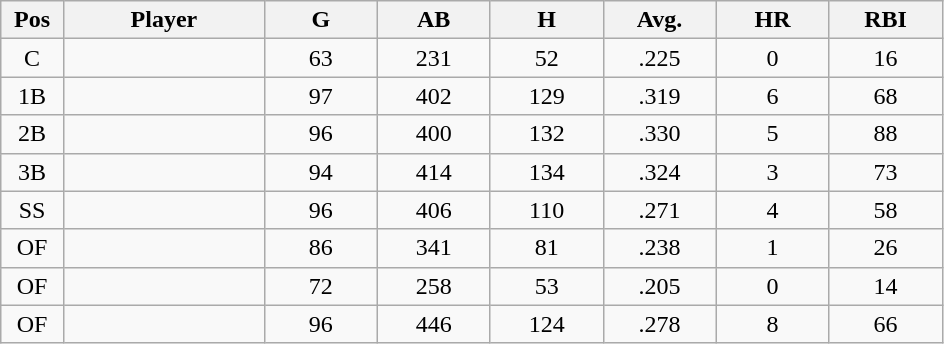<table class="wikitable sortable">
<tr>
<th bgcolor="#DDDDFF" width="5%">Pos</th>
<th bgcolor="#DDDDFF" width="16%">Player</th>
<th bgcolor="#DDDDFF" width="9%">G</th>
<th bgcolor="#DDDDFF" width="9%">AB</th>
<th bgcolor="#DDDDFF" width="9%">H</th>
<th bgcolor="#DDDDFF" width="9%">Avg.</th>
<th bgcolor="#DDDDFF" width="9%">HR</th>
<th bgcolor="#DDDDFF" width="9%">RBI</th>
</tr>
<tr align="center">
<td>C</td>
<td></td>
<td>63</td>
<td>231</td>
<td>52</td>
<td>.225</td>
<td>0</td>
<td>16</td>
</tr>
<tr align="center">
<td>1B</td>
<td></td>
<td>97</td>
<td>402</td>
<td>129</td>
<td>.319</td>
<td>6</td>
<td>68</td>
</tr>
<tr align="center">
<td>2B</td>
<td></td>
<td>96</td>
<td>400</td>
<td>132</td>
<td>.330</td>
<td>5</td>
<td>88</td>
</tr>
<tr align="center">
<td>3B</td>
<td></td>
<td>94</td>
<td>414</td>
<td>134</td>
<td>.324</td>
<td>3</td>
<td>73</td>
</tr>
<tr align="center">
<td>SS</td>
<td></td>
<td>96</td>
<td>406</td>
<td>110</td>
<td>.271</td>
<td>4</td>
<td>58</td>
</tr>
<tr align="center">
<td>OF</td>
<td></td>
<td>86</td>
<td>341</td>
<td>81</td>
<td>.238</td>
<td>1</td>
<td>26</td>
</tr>
<tr align="center">
<td>OF</td>
<td></td>
<td>72</td>
<td>258</td>
<td>53</td>
<td>.205</td>
<td>0</td>
<td>14</td>
</tr>
<tr align="center">
<td>OF</td>
<td></td>
<td>96</td>
<td>446</td>
<td>124</td>
<td>.278</td>
<td>8</td>
<td>66</td>
</tr>
</table>
